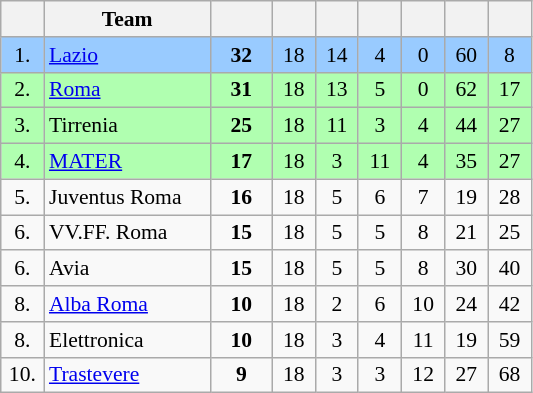<table class="wikitable sortable" style="text-align: center; font-size: 90%;">
<tr>
<th width=7%></th>
<th width=27%>Team</th>
<th width=10%></th>
<th width=7%></th>
<th width=7%></th>
<th width=7%></th>
<th width=7%></th>
<th width=7%></th>
<th width=7%></th>
</tr>
<tr style="background:#99CBFF;">
<td>1.</td>
<td style="text-align:left;"><a href='#'>Lazio</a></td>
<td><strong>32</strong></td>
<td>18</td>
<td>14</td>
<td>4</td>
<td>0</td>
<td>60</td>
<td>8</td>
</tr>
<tr style="background:#B0FFB0;">
<td>2.</td>
<td style="text-align:left;"><a href='#'>Roma</a></td>
<td><strong>31</strong></td>
<td>18</td>
<td>13</td>
<td>5</td>
<td>0</td>
<td>62</td>
<td>17</td>
</tr>
<tr style="background:#B0FFB0;">
<td>3.</td>
<td style="text-align:left;">Tirrenia</td>
<td><strong>25</strong></td>
<td>18</td>
<td>11</td>
<td>3</td>
<td>4</td>
<td>44</td>
<td>27</td>
</tr>
<tr style="background:#B0FFB0;">
<td>4.</td>
<td style="text-align:left;"><a href='#'>MATER</a></td>
<td><strong>17</strong></td>
<td>18</td>
<td>3</td>
<td>11</td>
<td>4</td>
<td>35</td>
<td>27</td>
</tr>
<tr>
<td>5.</td>
<td style="text-align:left;">Juventus Roma</td>
<td><strong>16</strong></td>
<td>18</td>
<td>5</td>
<td>6</td>
<td>7</td>
<td>19</td>
<td>28</td>
</tr>
<tr>
<td>6.</td>
<td style="text-align:left;">VV.FF. Roma</td>
<td><strong>15</strong></td>
<td>18</td>
<td>5</td>
<td>5</td>
<td>8</td>
<td>21</td>
<td>25</td>
</tr>
<tr>
<td>6.</td>
<td style="text-align:left;">Avia</td>
<td><strong>15</strong></td>
<td>18</td>
<td>5</td>
<td>5</td>
<td>8</td>
<td>30</td>
<td>40</td>
</tr>
<tr>
<td>8.</td>
<td style="text-align:left;"><a href='#'>Alba Roma</a></td>
<td><strong>10</strong></td>
<td>18</td>
<td>2</td>
<td>6</td>
<td>10</td>
<td>24</td>
<td>42</td>
</tr>
<tr>
<td>8.</td>
<td style="text-align:left;">Elettronica</td>
<td><strong>10</strong></td>
<td>18</td>
<td>3</td>
<td>4</td>
<td>11</td>
<td>19</td>
<td>59</td>
</tr>
<tr>
<td>10.</td>
<td style="text-align:left;"><a href='#'>Trastevere</a></td>
<td><strong>9</strong></td>
<td>18</td>
<td>3</td>
<td>3</td>
<td>12</td>
<td>27</td>
<td>68</td>
</tr>
</table>
